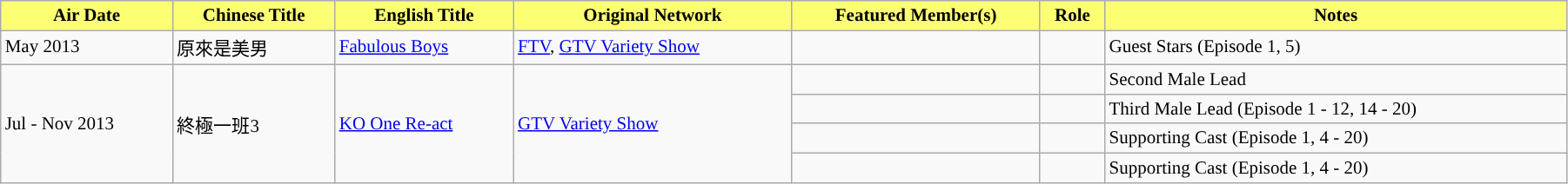<table class="wikitable" style="font-size:14px" text-align="center" width="95%">
<tr>
<th style="background: #FDFF73"><strong>Air Date</strong></th>
<th style="background: #FDFF73"><strong>Chinese Title</strong></th>
<th style="background: #FDFF73"><strong>English Title</strong></th>
<th style="background: #FDFF73"><strong>Original Network</strong></th>
<th style="background: #FDFF73"><strong>Featured Member(s)</strong></th>
<th style="background: #FDFF73"><strong>Role</strong></th>
<th style="background: #FDFF73"><strong>Notes</strong></th>
</tr>
<tr>
<td>May 2013</td>
<td>原來是美男</td>
<td><a href='#'>Fabulous Boys</a></td>
<td><a href='#'>FTV</a>, <a href='#'>GTV Variety Show</a></td>
<td></td>
<td></td>
<td>Guest Stars (Episode 1, 5)</td>
</tr>
<tr>
<td rowspan="4">Jul - Nov 2013</td>
<td rowspan="4">終極一班3</td>
<td rowspan="4"><a href='#'>KO One Re-act</a></td>
<td rowspan="4"><a href='#'>GTV Variety Show</a></td>
<td></td>
<td></td>
<td>Second Male Lead</td>
</tr>
<tr>
<td></td>
<td></td>
<td>Third Male Lead (Episode 1 - 12, 14 - 20)</td>
</tr>
<tr>
<td></td>
<td></td>
<td>Supporting Cast (Episode 1, 4 - 20)</td>
</tr>
<tr>
<td></td>
<td></td>
<td>Supporting Cast (Episode 1, 4 - 20)</td>
</tr>
</table>
